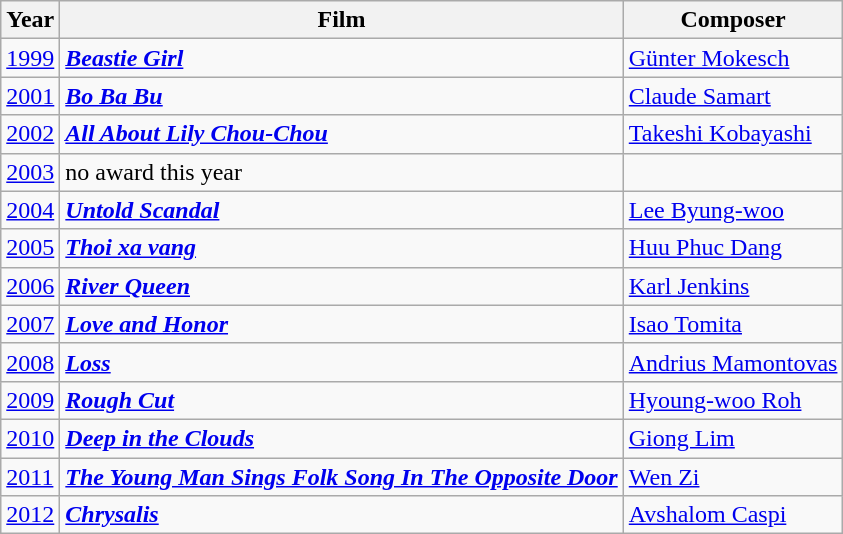<table class="wikitable">
<tr>
<th>Year</th>
<th>Film</th>
<th>Composer</th>
</tr>
<tr>
<td><a href='#'>1999</a></td>
<td><strong><em><a href='#'>Beastie Girl</a></em></strong></td>
<td> <a href='#'>Günter Mokesch</a></td>
</tr>
<tr>
<td><a href='#'>2001</a></td>
<td><strong><em><a href='#'>Bo Ba Bu</a></em></strong></td>
<td> <a href='#'>Claude Samart</a></td>
</tr>
<tr>
<td><a href='#'>2002</a></td>
<td><strong><em><a href='#'>All About Lily Chou-Chou</a></em></strong></td>
<td> <a href='#'>Takeshi Kobayashi</a></td>
</tr>
<tr>
<td><a href='#'>2003</a></td>
<td>no award this year</td>
<td></td>
</tr>
<tr>
<td><a href='#'>2004</a></td>
<td><strong><em><a href='#'>Untold Scandal</a></em></strong></td>
<td> <a href='#'>Lee Byung-woo</a></td>
</tr>
<tr>
<td><a href='#'>2005</a></td>
<td><strong><em><a href='#'>Thoi xa vang</a></em></strong></td>
<td> <a href='#'>Huu Phuc Dang</a></td>
</tr>
<tr>
<td><a href='#'>2006</a></td>
<td><strong><em><a href='#'>River Queen</a></em></strong></td>
<td> <a href='#'>Karl Jenkins</a></td>
</tr>
<tr>
<td><a href='#'>2007</a></td>
<td><strong><em><a href='#'>Love and Honor</a></em></strong></td>
<td> <a href='#'>Isao Tomita</a></td>
</tr>
<tr>
<td><a href='#'>2008</a></td>
<td><strong><em><a href='#'>Loss</a></em></strong></td>
<td> <a href='#'>Andrius Mamontovas</a></td>
</tr>
<tr>
<td><a href='#'>2009</a></td>
<td><strong><em><a href='#'>Rough Cut</a></em></strong></td>
<td> <a href='#'>Hyoung-woo Roh</a></td>
</tr>
<tr>
<td><a href='#'>2010</a></td>
<td><strong><em><a href='#'>Deep in the Clouds</a></em></strong></td>
<td> <a href='#'>Giong Lim</a></td>
</tr>
<tr>
<td><a href='#'>2011</a></td>
<td><strong><em><a href='#'>The Young Man Sings Folk Song In The Opposite Door</a></em></strong></td>
<td> <a href='#'>Wen Zi</a></td>
</tr>
<tr>
<td><a href='#'>2012</a></td>
<td><strong><em><a href='#'>Chrysalis</a></em></strong></td>
<td> <a href='#'>Avshalom Caspi</a></td>
</tr>
</table>
